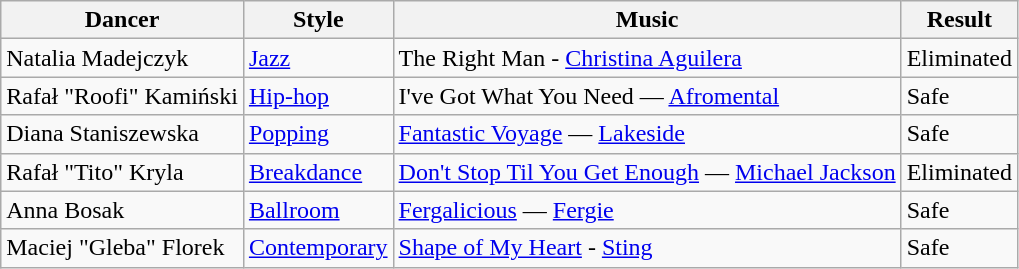<table class="wikitable">
<tr>
<th>Dancer</th>
<th>Style</th>
<th>Music</th>
<th>Result</th>
</tr>
<tr>
<td>Natalia Madejczyk</td>
<td><a href='#'>Jazz</a></td>
<td>The Right Man - <a href='#'>Christina Aguilera</a></td>
<td>Eliminated</td>
</tr>
<tr>
<td>Rafał "Roofi" Kamiński</td>
<td><a href='#'>Hip-hop</a></td>
<td>I've Got What You Need — <a href='#'>Afromental</a></td>
<td>Safe</td>
</tr>
<tr>
<td>Diana Staniszewska</td>
<td><a href='#'>Popping</a></td>
<td><a href='#'>Fantastic Voyage</a> — <a href='#'>Lakeside</a></td>
<td>Safe</td>
</tr>
<tr>
<td>Rafał "Tito" Kryla</td>
<td><a href='#'>Breakdance</a></td>
<td><a href='#'>Don't Stop Til You Get Enough</a> — <a href='#'>Michael Jackson</a></td>
<td>Eliminated</td>
</tr>
<tr>
<td>Anna Bosak</td>
<td><a href='#'>Ballroom</a></td>
<td><a href='#'>Fergalicious</a> — <a href='#'>Fergie</a></td>
<td>Safe</td>
</tr>
<tr>
<td>Maciej "Gleba" Florek</td>
<td><a href='#'>Contemporary</a></td>
<td><a href='#'>Shape of My Heart</a> - <a href='#'>Sting</a></td>
<td>Safe</td>
</tr>
</table>
